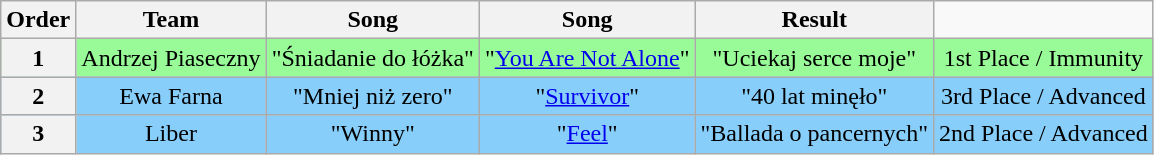<table class="wikitable plainrowheaders sortable" style="text-align: center; width: auto;">
<tr>
<th scope="col">Order</th>
<th scope="col">Team</th>
<th scope="col">Song</th>
<th scope="col">Song</th>
<th scope="col">Result</th>
</tr>
<tr style="background:palegreen">
<th scope="row">1</th>
<td>Andrzej Piaseczny</td>
<td>"Śniadanie do łóżka"</td>
<td>"<a href='#'>You Are Not Alone</a>"</td>
<td>"Uciekaj serce moje"</td>
<td>1st Place / Immunity</td>
</tr>
<tr style="background:lightskyblue">
<th scope="row">2</th>
<td>Ewa Farna</td>
<td>"Mniej niż zero"</td>
<td>"<a href='#'>Survivor</a>"</td>
<td>"40 lat minęło"</td>
<td>3rd Place / Advanced</td>
</tr>
<tr style="background:lightskyblue">
<th scope="row">3</th>
<td>Liber</td>
<td>"Winny"</td>
<td>"<a href='#'>Feel</a>"</td>
<td>"Ballada o pancernych"</td>
<td>2nd Place / Advanced</td>
</tr>
</table>
